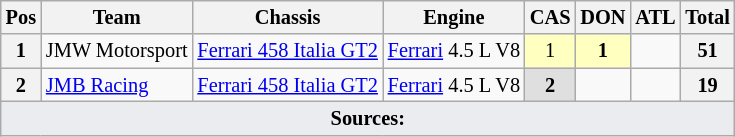<table class="wikitable" style="font-size: 85%;">
<tr>
<th>Pos</th>
<th>Team</th>
<th>Chassis</th>
<th>Engine</th>
<th>CAS</th>
<th>DON</th>
<th>ATL</th>
<th>Total</th>
</tr>
<tr>
<th>1</th>
<td> JMW Motorsport</td>
<td><a href='#'>Ferrari 458 Italia GT2</a></td>
<td><a href='#'>Ferrari</a> 4.5 L V8</td>
<td align="center" style="background:#FFFFBF;">1</td>
<td align="center" style="background:#FFFFBF;"><strong>1</strong></td>
<td></td>
<th align="center">51</th>
</tr>
<tr>
<th>2</th>
<td> <a href='#'>JMB Racing</a></td>
<td><a href='#'>Ferrari 458 Italia GT2</a></td>
<td><a href='#'>Ferrari</a> 4.5 L V8</td>
<td align="center" style="background:#DFDFDF;"><strong>2</strong></td>
<td></td>
<td></td>
<th align="center">19</th>
</tr>
<tr class="sortbottom">
<td colspan="8" style="background-color:#EAECF0;text-align:center"><strong>Sources:</strong></td>
</tr>
</table>
